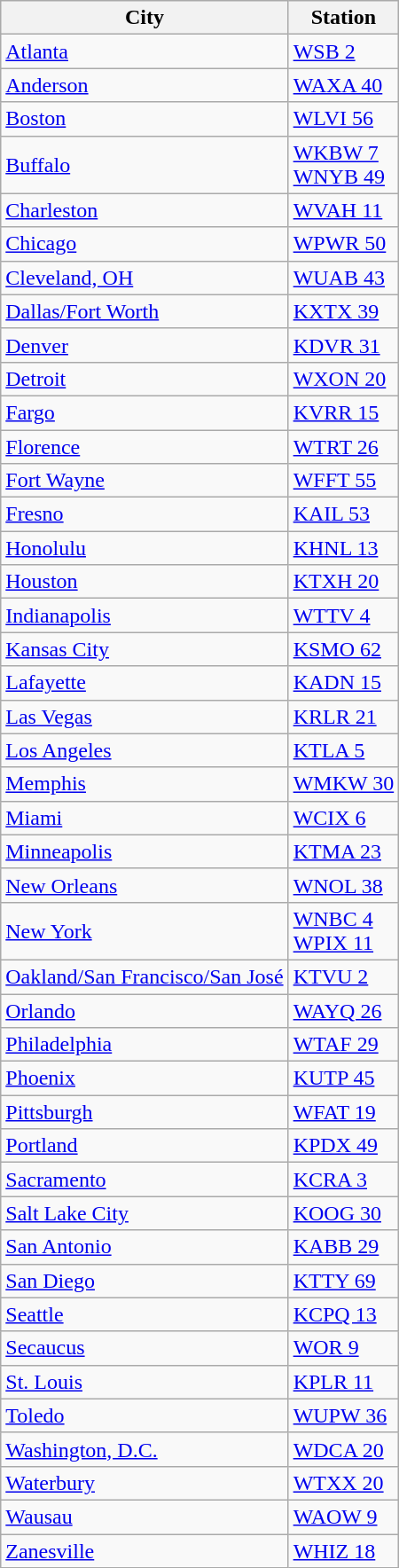<table class="wikitable">
<tr>
<th>City</th>
<th>Station</th>
</tr>
<tr>
<td><a href='#'>Atlanta</a></td>
<td><a href='#'>WSB 2</a></td>
</tr>
<tr>
<td><a href='#'>Anderson</a></td>
<td><a href='#'>WAXA 40</a></td>
</tr>
<tr>
<td><a href='#'>Boston</a></td>
<td><a href='#'>WLVI 56</a></td>
</tr>
<tr>
<td><a href='#'>Buffalo</a></td>
<td><a href='#'>WKBW 7</a><br><a href='#'>WNYB 49</a></td>
</tr>
<tr>
<td><a href='#'>Charleston</a></td>
<td><a href='#'>WVAH 11</a></td>
</tr>
<tr>
<td><a href='#'>Chicago</a></td>
<td><a href='#'>WPWR 50</a></td>
</tr>
<tr>
<td><a href='#'>Cleveland, OH</a></td>
<td><a href='#'>WUAB 43</a></td>
</tr>
<tr>
<td><a href='#'>Dallas/Fort Worth</a></td>
<td><a href='#'>KXTX 39</a></td>
</tr>
<tr>
<td><a href='#'>Denver</a></td>
<td><a href='#'>KDVR 31</a></td>
</tr>
<tr>
<td><a href='#'>Detroit</a></td>
<td><a href='#'>WXON 20</a></td>
</tr>
<tr>
<td><a href='#'>Fargo</a></td>
<td><a href='#'>KVRR 15</a></td>
</tr>
<tr>
<td><a href='#'>Florence</a></td>
<td><a href='#'>WTRT 26</a></td>
</tr>
<tr>
<td><a href='#'>Fort Wayne</a></td>
<td><a href='#'>WFFT 55</a></td>
</tr>
<tr>
<td><a href='#'>Fresno</a></td>
<td><a href='#'>KAIL 53</a></td>
</tr>
<tr>
<td><a href='#'>Honolulu</a></td>
<td><a href='#'>KHNL 13</a></td>
</tr>
<tr>
<td><a href='#'>Houston</a></td>
<td><a href='#'>KTXH 20</a></td>
</tr>
<tr>
<td><a href='#'>Indianapolis</a></td>
<td><a href='#'>WTTV 4</a></td>
</tr>
<tr>
<td><a href='#'>Kansas City</a></td>
<td><a href='#'>KSMO 62</a></td>
</tr>
<tr>
<td><a href='#'>Lafayette</a></td>
<td><a href='#'>KADN 15</a></td>
</tr>
<tr>
<td><a href='#'>Las Vegas</a></td>
<td><a href='#'>KRLR 21</a></td>
</tr>
<tr>
<td><a href='#'>Los Angeles</a></td>
<td><a href='#'>KTLA 5</a></td>
</tr>
<tr>
<td><a href='#'>Memphis</a></td>
<td><a href='#'>WMKW 30</a></td>
</tr>
<tr>
<td><a href='#'>Miami</a></td>
<td><a href='#'>WCIX 6</a></td>
</tr>
<tr>
<td><a href='#'>Minneapolis</a></td>
<td><a href='#'>KTMA 23</a></td>
</tr>
<tr>
<td><a href='#'>New Orleans</a></td>
<td><a href='#'>WNOL 38</a></td>
</tr>
<tr>
<td><a href='#'>New York</a></td>
<td><a href='#'>WNBC 4</a><br><a href='#'>WPIX 11</a></td>
</tr>
<tr>
<td><a href='#'>Oakland/San Francisco/San José</a></td>
<td><a href='#'>KTVU 2</a></td>
</tr>
<tr>
<td><a href='#'>Orlando</a></td>
<td><a href='#'>WAYQ 26</a></td>
</tr>
<tr>
<td><a href='#'>Philadelphia</a></td>
<td><a href='#'>WTAF 29</a></td>
</tr>
<tr>
<td><a href='#'>Phoenix</a></td>
<td><a href='#'>KUTP 45</a></td>
</tr>
<tr>
<td><a href='#'>Pittsburgh</a></td>
<td><a href='#'>WFAT 19</a></td>
</tr>
<tr>
<td><a href='#'>Portland</a></td>
<td><a href='#'>KPDX 49</a></td>
</tr>
<tr>
<td><a href='#'>Sacramento</a></td>
<td><a href='#'>KCRA 3</a></td>
</tr>
<tr>
<td><a href='#'>Salt Lake City</a></td>
<td><a href='#'>KOOG 30</a></td>
</tr>
<tr>
<td><a href='#'>San Antonio</a></td>
<td><a href='#'>KABB 29</a></td>
</tr>
<tr>
<td><a href='#'>San Diego</a></td>
<td><a href='#'>KTTY 69</a></td>
</tr>
<tr>
<td><a href='#'>Seattle</a></td>
<td><a href='#'>KCPQ 13</a></td>
</tr>
<tr>
<td><a href='#'>Secaucus</a></td>
<td><a href='#'>WOR 9</a></td>
</tr>
<tr>
<td><a href='#'>St. Louis</a></td>
<td><a href='#'>KPLR 11</a></td>
</tr>
<tr>
<td><a href='#'>Toledo</a></td>
<td><a href='#'>WUPW 36</a></td>
</tr>
<tr>
<td><a href='#'>Washington, D.C.</a></td>
<td><a href='#'>WDCA 20</a></td>
</tr>
<tr>
<td><a href='#'>Waterbury</a></td>
<td><a href='#'>WTXX 20</a></td>
</tr>
<tr>
<td><a href='#'>Wausau</a></td>
<td><a href='#'>WAOW 9</a></td>
</tr>
<tr>
<td><a href='#'>Zanesville</a></td>
<td><a href='#'>WHIZ 18</a></td>
</tr>
</table>
